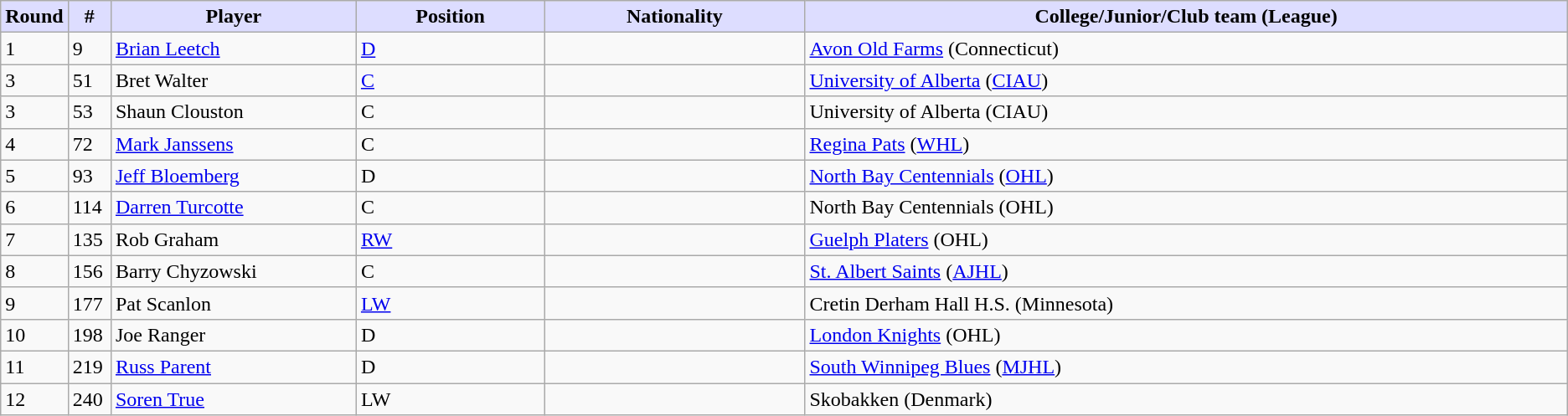<table class="wikitable">
<tr>
<th style="background:#ddf; width:2.00%;">Round</th>
<th style="background:#ddf; width:2.75%;">#</th>
<th style="background:#ddf; width:16.0%;">Player</th>
<th style="background:#ddf; width:12.25%;">Position</th>
<th style="background:#ddf; width:17.0%;">Nationality</th>
<th style="background:#ddf; width:100.0%;">College/Junior/Club team (League)</th>
</tr>
<tr>
<td>1</td>
<td>9</td>
<td><a href='#'>Brian Leetch</a></td>
<td><a href='#'>D</a></td>
<td></td>
<td><a href='#'>Avon Old Farms</a> (Connecticut)</td>
</tr>
<tr>
<td>3</td>
<td>51</td>
<td>Bret Walter</td>
<td><a href='#'>C</a></td>
<td></td>
<td><a href='#'>University of Alberta</a> (<a href='#'>CIAU</a>)</td>
</tr>
<tr>
<td>3</td>
<td>53</td>
<td>Shaun Clouston</td>
<td>C</td>
<td></td>
<td>University of Alberta (CIAU)</td>
</tr>
<tr>
<td>4</td>
<td>72</td>
<td><a href='#'>Mark Janssens</a></td>
<td>C</td>
<td></td>
<td><a href='#'>Regina Pats</a> (<a href='#'>WHL</a>)</td>
</tr>
<tr>
<td>5</td>
<td>93</td>
<td><a href='#'>Jeff Bloemberg</a></td>
<td>D</td>
<td></td>
<td><a href='#'>North Bay Centennials</a> (<a href='#'>OHL</a>)</td>
</tr>
<tr>
<td>6</td>
<td>114</td>
<td><a href='#'>Darren Turcotte</a></td>
<td>C</td>
<td></td>
<td>North Bay Centennials (OHL)</td>
</tr>
<tr>
<td>7</td>
<td>135</td>
<td>Rob Graham</td>
<td><a href='#'>RW</a></td>
<td></td>
<td><a href='#'>Guelph Platers</a> (OHL)</td>
</tr>
<tr>
<td>8</td>
<td>156</td>
<td>Barry Chyzowski</td>
<td>C</td>
<td></td>
<td><a href='#'>St. Albert Saints</a> (<a href='#'>AJHL</a>)</td>
</tr>
<tr>
<td>9</td>
<td>177</td>
<td>Pat Scanlon</td>
<td><a href='#'>LW</a></td>
<td></td>
<td>Cretin Derham Hall H.S. (Minnesota)</td>
</tr>
<tr>
<td>10</td>
<td>198</td>
<td>Joe Ranger</td>
<td>D</td>
<td></td>
<td><a href='#'>London Knights</a> (OHL)</td>
</tr>
<tr>
<td>11</td>
<td>219</td>
<td><a href='#'>Russ Parent</a></td>
<td>D</td>
<td></td>
<td><a href='#'>South Winnipeg Blues</a> (<a href='#'>MJHL</a>)</td>
</tr>
<tr>
<td>12</td>
<td>240</td>
<td><a href='#'>Soren True</a></td>
<td>LW</td>
<td></td>
<td>Skobakken (Denmark)</td>
</tr>
</table>
